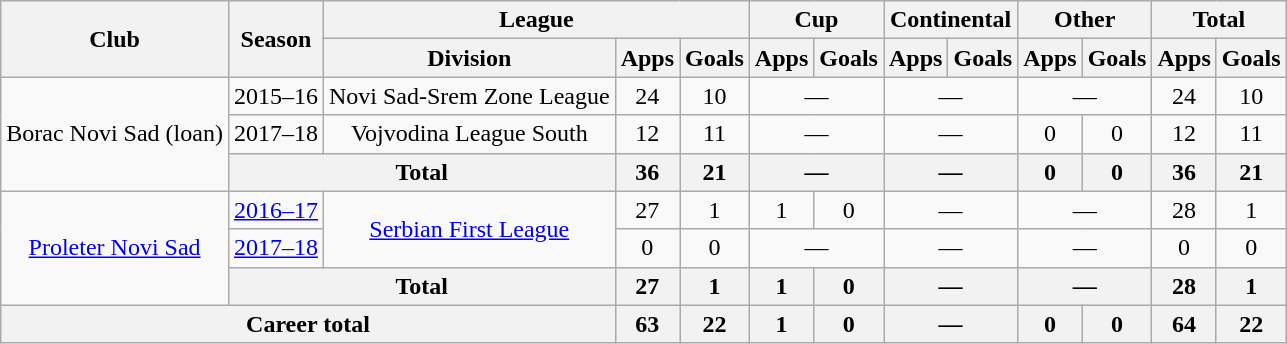<table class="wikitable" style="text-align:center">
<tr>
<th rowspan="2">Club</th>
<th rowspan="2">Season</th>
<th colspan="3">League</th>
<th colspan="2">Cup</th>
<th colspan="2">Continental</th>
<th colspan="2">Other</th>
<th colspan="2">Total</th>
</tr>
<tr>
<th>Division</th>
<th>Apps</th>
<th>Goals</th>
<th>Apps</th>
<th>Goals</th>
<th>Apps</th>
<th>Goals</th>
<th>Apps</th>
<th>Goals</th>
<th>Apps</th>
<th>Goals</th>
</tr>
<tr>
<td rowspan="3">Borac Novi Sad (loan)</td>
<td>2015–16</td>
<td>Novi Sad-Srem Zone League</td>
<td>24</td>
<td>10</td>
<td colspan="2">—</td>
<td colspan="2">—</td>
<td colspan="2">—</td>
<td>24</td>
<td>10</td>
</tr>
<tr>
<td>2017–18</td>
<td>Vojvodina League South</td>
<td>12</td>
<td>11</td>
<td colspan="2">—</td>
<td colspan="2">—</td>
<td>0</td>
<td>0</td>
<td>12</td>
<td>11</td>
</tr>
<tr>
<th colspan="2">Total</th>
<th>36</th>
<th>21</th>
<th colspan="2">—</th>
<th colspan="2">—</th>
<th>0</th>
<th>0</th>
<th>36</th>
<th>21</th>
</tr>
<tr>
<td rowspan="3"><a href='#'>Proleter Novi Sad</a></td>
<td><a href='#'>2016–17</a></td>
<td rowspan=2><a href='#'>Serbian First League</a></td>
<td>27</td>
<td>1</td>
<td>1</td>
<td>0</td>
<td colspan="2">—</td>
<td colspan="2">—</td>
<td>28</td>
<td>1</td>
</tr>
<tr>
<td><a href='#'>2017–18</a></td>
<td>0</td>
<td>0</td>
<td colspan="2">—</td>
<td colspan="2">—</td>
<td colspan="2">—</td>
<td>0</td>
<td>0</td>
</tr>
<tr>
<th colspan="2">Total</th>
<th>27</th>
<th>1</th>
<th>1</th>
<th>0</th>
<th colspan="2">—</th>
<th colspan="2">—</th>
<th>28</th>
<th>1</th>
</tr>
<tr>
<th colspan="3">Career total</th>
<th>63</th>
<th>22</th>
<th>1</th>
<th>0</th>
<th colspan="2">—</th>
<th>0</th>
<th>0</th>
<th>64</th>
<th>22</th>
</tr>
</table>
